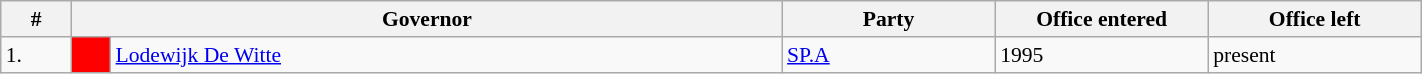<table class="wikitable" style="text-align:left; font-size:90%; width:75%">
<tr>
<th>#</th>
<th colspan=2 width=50%>Governor</th>
<th width=15%>Party</th>
<th width=15%>Office entered</th>
<th width=15%>Office left</th>
</tr>
<tr>
<td>1.</td>
<td bgcolor="red"></td>
<td><a href='#'>Lodewijk De Witte</a></td>
<td><a href='#'>SP.A</a></td>
<td>1995</td>
<td>present</td>
</tr>
</table>
